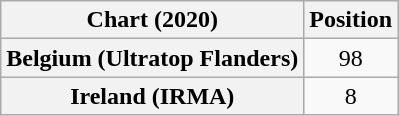<table class="wikitable sortable plainrowheaders" style="text-align:center">
<tr>
<th scope="col">Chart (2020)</th>
<th scope="col">Position</th>
</tr>
<tr>
<th scope="row">Belgium (Ultratop Flanders)</th>
<td>98</td>
</tr>
<tr>
<th scope="row">Ireland (IRMA)</th>
<td>8</td>
</tr>
</table>
